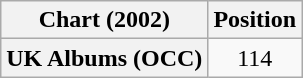<table class="wikitable plainrowheaders" style="text-align:center">
<tr>
<th scope="col">Chart (2002)</th>
<th scope="col">Position</th>
</tr>
<tr>
<th scope="row">UK Albums (OCC)</th>
<td>114</td>
</tr>
</table>
